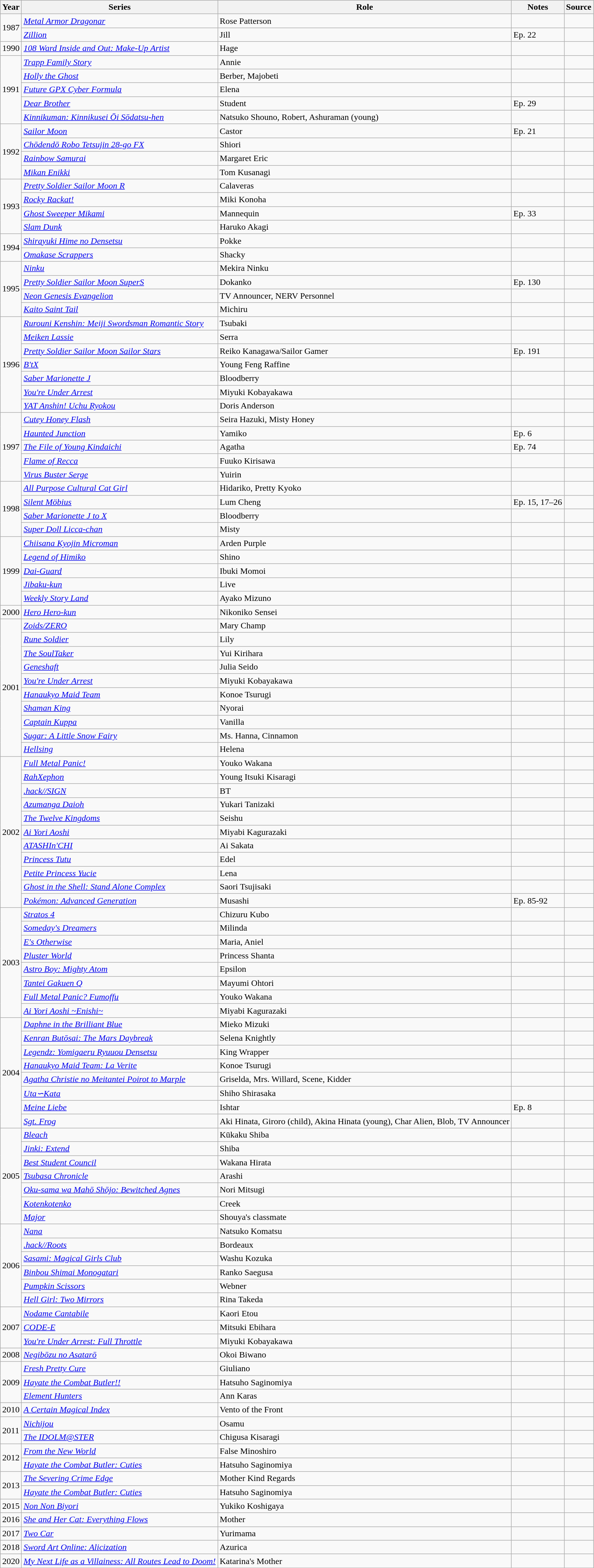<table class="wikitable sortable">
<tr>
<th>Year</th>
<th>Series</th>
<th>Role</th>
<th>Notes</th>
<th>Source</th>
</tr>
<tr>
<td rowspan="2">1987</td>
<td><em><a href='#'>Metal Armor Dragonar</a></em></td>
<td>Rose Patterson</td>
<td></td>
<td></td>
</tr>
<tr>
<td><em><a href='#'>Zillion</a></em></td>
<td>Jill</td>
<td>Ep. 22</td>
<td></td>
</tr>
<tr>
<td>1990</td>
<td><em><a href='#'>108 Ward Inside and Out: Make-Up Artist</a></em></td>
<td>Hage</td>
<td></td>
<td></td>
</tr>
<tr>
<td rowspan="5">1991</td>
<td><em><a href='#'>Trapp Family Story</a></em></td>
<td>Annie</td>
<td></td>
<td></td>
</tr>
<tr>
<td><em><a href='#'>Holly the Ghost</a></em></td>
<td>Berber, Majobeti</td>
<td></td>
<td></td>
</tr>
<tr>
<td><em><a href='#'>Future GPX Cyber Formula</a></em></td>
<td>Elena</td>
<td></td>
<td></td>
</tr>
<tr>
<td><em><a href='#'>Dear Brother</a></em></td>
<td>Student</td>
<td>Ep. 29</td>
<td></td>
</tr>
<tr>
<td><em><a href='#'>Kinnikuman: Kinnikusei Ōi Sōdatsu-hen</a></em></td>
<td>Natsuko Shouno, Robert, Ashuraman (young)</td>
<td></td>
<td></td>
</tr>
<tr>
<td rowspan="4">1992</td>
<td><em><a href='#'>Sailor Moon</a></em></td>
<td>Castor</td>
<td>Ep. 21</td>
<td></td>
</tr>
<tr>
<td><em><a href='#'>Chōdendō Robo Tetsujin 28-go FX</a></em></td>
<td>Shiori</td>
<td></td>
<td></td>
</tr>
<tr>
<td><em><a href='#'>Rainbow Samurai</a></em></td>
<td>Margaret Eric</td>
<td></td>
<td></td>
</tr>
<tr>
<td><em><a href='#'>Mikan Enikki</a></em></td>
<td>Tom Kusanagi</td>
<td></td>
<td></td>
</tr>
<tr>
<td rowspan="4">1993</td>
<td><em><a href='#'>Pretty Soldier Sailor Moon R</a></em></td>
<td>Calaveras</td>
<td></td>
<td></td>
</tr>
<tr>
<td><em><a href='#'>Rocky Rackat!</a></em></td>
<td>Miki Konoha</td>
<td></td>
<td></td>
</tr>
<tr>
<td><em><a href='#'>Ghost Sweeper Mikami</a></em></td>
<td>Mannequin</td>
<td>Ep. 33</td>
<td></td>
</tr>
<tr>
<td><em><a href='#'>Slam Dunk</a></em></td>
<td>Haruko Akagi</td>
<td></td>
<td></td>
</tr>
<tr>
<td rowspan="2">1994</td>
<td><em><a href='#'>Shirayuki Hime no Densetsu</a></em></td>
<td>Pokke</td>
<td></td>
<td></td>
</tr>
<tr>
<td><em><a href='#'>Omakase Scrappers</a></em></td>
<td>Shacky</td>
<td></td>
<td></td>
</tr>
<tr>
<td rowspan="4">1995</td>
<td><em><a href='#'>Ninku</a></em></td>
<td>Mekira Ninku</td>
<td></td>
<td></td>
</tr>
<tr>
<td><em><a href='#'>Pretty Soldier Sailor Moon SuperS</a></em></td>
<td>Dokanko</td>
<td>Ep. 130</td>
<td></td>
</tr>
<tr>
<td><em><a href='#'>Neon Genesis Evangelion</a></em></td>
<td>TV Announcer, NERV Personnel</td>
<td></td>
<td></td>
</tr>
<tr>
<td><em><a href='#'>Kaito Saint Tail</a></em></td>
<td>Michiru</td>
<td></td>
<td></td>
</tr>
<tr>
<td rowspan="7">1996</td>
<td><em><a href='#'>Rurouni Kenshin: Meiji Swordsman Romantic Story</a></em></td>
<td>Tsubaki</td>
<td></td>
<td></td>
</tr>
<tr>
<td><em><a href='#'>Meiken Lassie</a></em></td>
<td>Serra</td>
<td></td>
<td></td>
</tr>
<tr>
<td><em><a href='#'>Pretty Soldier Sailor Moon Sailor Stars</a></em></td>
<td>Reiko Kanagawa/Sailor Gamer</td>
<td>Ep. 191</td>
<td></td>
</tr>
<tr>
<td><em><a href='#'>B'tX</a></em></td>
<td>Young Feng Raffine</td>
<td></td>
<td></td>
</tr>
<tr>
<td><em><a href='#'>Saber Marionette J</a></em></td>
<td>Bloodberry</td>
<td></td>
<td></td>
</tr>
<tr>
<td><em><a href='#'>You're Under Arrest</a></em></td>
<td>Miyuki Kobayakawa</td>
<td></td>
<td></td>
</tr>
<tr>
<td><em><a href='#'>YAT Anshin! Uchu Ryokou</a></em></td>
<td>Doris Anderson</td>
<td></td>
<td></td>
</tr>
<tr>
<td rowspan="5">1997</td>
<td><em><a href='#'>Cutey Honey Flash</a></em></td>
<td>Seira Hazuki, Misty Honey</td>
<td></td>
<td></td>
</tr>
<tr>
<td><em><a href='#'>Haunted Junction</a></em></td>
<td>Yamiko</td>
<td>Ep. 6</td>
<td></td>
</tr>
<tr>
<td><em><a href='#'>The File of Young Kindaichi</a></em></td>
<td>Agatha</td>
<td>Ep. 74</td>
<td></td>
</tr>
<tr>
<td><em><a href='#'>Flame of Recca</a></em></td>
<td>Fuuko Kirisawa</td>
<td></td>
<td></td>
</tr>
<tr>
<td><em><a href='#'>Virus Buster Serge</a></em></td>
<td>Yuirin</td>
<td></td>
<td></td>
</tr>
<tr>
<td rowspan="4">1998</td>
<td><em><a href='#'>All Purpose Cultural Cat Girl</a></em></td>
<td>Hidariko, Pretty Kyoko</td>
<td></td>
<td></td>
</tr>
<tr>
<td><em><a href='#'>Silent Möbius</a></em></td>
<td>Lum Cheng</td>
<td>Ep. 15, 17–26</td>
<td></td>
</tr>
<tr>
<td><em><a href='#'>Saber Marionette J to X</a></em></td>
<td>Bloodberry</td>
<td></td>
<td></td>
</tr>
<tr>
<td><em><a href='#'>Super Doll Licca-chan</a></em></td>
<td>Misty</td>
<td></td>
<td></td>
</tr>
<tr>
<td rowspan="5">1999</td>
<td><em><a href='#'>Chiisana Kyojin Microman</a></em></td>
<td>Arden Purple</td>
<td></td>
<td></td>
</tr>
<tr>
<td><em><a href='#'>Legend of Himiko</a></em></td>
<td>Shino</td>
<td></td>
<td></td>
</tr>
<tr>
<td><em><a href='#'>Dai-Guard</a></em></td>
<td>Ibuki Momoi</td>
<td></td>
<td></td>
</tr>
<tr>
<td><em><a href='#'>Jibaku-kun</a></em></td>
<td>Live</td>
<td></td>
<td></td>
</tr>
<tr>
<td><em><a href='#'>Weekly Story Land</a></em></td>
<td>Ayako Mizuno</td>
<td></td>
<td></td>
</tr>
<tr>
<td>2000</td>
<td><em><a href='#'>Hero Hero-kun</a></em></td>
<td>Nikoniko Sensei</td>
<td></td>
<td></td>
</tr>
<tr>
<td rowspan="10">2001</td>
<td><em><a href='#'>Zoids/ZERO</a></em></td>
<td>Mary Champ</td>
<td></td>
<td></td>
</tr>
<tr>
<td><em><a href='#'>Rune Soldier</a></em></td>
<td>Lily</td>
<td></td>
<td></td>
</tr>
<tr>
<td><em><a href='#'>The SoulTaker</a></em></td>
<td>Yui Kirihara</td>
<td></td>
<td></td>
</tr>
<tr>
<td><em><a href='#'>Geneshaft</a></em></td>
<td>Julia Seido</td>
<td></td>
<td></td>
</tr>
<tr>
<td><em><a href='#'>You're Under Arrest</a></em></td>
<td>Miyuki Kobayakawa</td>
<td></td>
<td></td>
</tr>
<tr>
<td><em><a href='#'>Hanaukyo Maid Team</a></em></td>
<td>Konoe Tsurugi</td>
<td></td>
<td></td>
</tr>
<tr>
<td><em><a href='#'>Shaman King</a></em></td>
<td>Nyorai</td>
<td></td>
<td></td>
</tr>
<tr>
<td><em><a href='#'>Captain Kuppa</a></em></td>
<td>Vanilla</td>
<td></td>
<td></td>
</tr>
<tr>
<td><em><a href='#'>Sugar: A Little Snow Fairy</a></em></td>
<td>Ms. Hanna, Cinnamon</td>
<td></td>
<td></td>
</tr>
<tr>
<td><em><a href='#'>Hellsing</a></em></td>
<td>Helena</td>
<td></td>
<td></td>
</tr>
<tr>
<td rowspan="11">2002</td>
<td><em><a href='#'>Full Metal Panic!</a></em></td>
<td>Youko Wakana</td>
<td></td>
<td></td>
</tr>
<tr>
<td><em><a href='#'>RahXephon</a></em></td>
<td>Young Itsuki Kisaragi</td>
<td></td>
<td></td>
</tr>
<tr>
<td><em><a href='#'>.hack//SIGN</a></em></td>
<td>BT</td>
<td></td>
<td></td>
</tr>
<tr>
<td><em><a href='#'>Azumanga Daioh</a></em></td>
<td>Yukari Tanizaki</td>
<td></td>
<td></td>
</tr>
<tr>
<td><em><a href='#'>The Twelve Kingdoms</a></em></td>
<td>Seishu</td>
<td></td>
<td></td>
</tr>
<tr>
<td><em><a href='#'>Ai Yori Aoshi</a></em></td>
<td>Miyabi Kagurazaki</td>
<td></td>
<td></td>
</tr>
<tr>
<td><em><a href='#'>ATASHIn'CHI</a></em></td>
<td>Ai Sakata</td>
<td></td>
<td></td>
</tr>
<tr>
<td><em><a href='#'>Princess Tutu</a></em></td>
<td>Edel</td>
<td></td>
<td></td>
</tr>
<tr>
<td><em><a href='#'>Petite Princess Yucie</a></em></td>
<td>Lena</td>
<td></td>
<td></td>
</tr>
<tr>
<td><em><a href='#'>Ghost in the Shell: Stand Alone Complex</a></em></td>
<td>Saori Tsujisaki</td>
<td></td>
<td></td>
</tr>
<tr>
<td><em><a href='#'>Pokémon: Advanced Generation</a></em></td>
<td>Musashi</td>
<td>Ep. 85-92</td>
<td></td>
</tr>
<tr>
<td rowspan="8">2003</td>
<td><em><a href='#'>Stratos 4</a></em></td>
<td>Chizuru Kubo</td>
<td></td>
<td></td>
</tr>
<tr>
<td><em><a href='#'>Someday's Dreamers</a></em></td>
<td>Milinda</td>
<td></td>
<td></td>
</tr>
<tr>
<td><em><a href='#'>E's Otherwise</a></em></td>
<td>Maria, Aniel</td>
<td></td>
<td></td>
</tr>
<tr>
<td><em><a href='#'>Pluster World</a></em></td>
<td>Princess Shanta</td>
<td></td>
<td></td>
</tr>
<tr>
<td><em><a href='#'>Astro Boy: Mighty Atom</a></em></td>
<td>Epsilon</td>
<td></td>
<td></td>
</tr>
<tr>
<td><em><a href='#'>Tantei Gakuen Q</a></em></td>
<td>Mayumi Ohtori</td>
<td></td>
<td></td>
</tr>
<tr>
<td><em><a href='#'>Full Metal Panic? Fumoffu</a></em></td>
<td>Youko Wakana</td>
<td></td>
<td></td>
</tr>
<tr>
<td><em><a href='#'>Ai Yori Aoshi ~Enishi~</a></em></td>
<td>Miyabi Kagurazaki</td>
<td></td>
<td></td>
</tr>
<tr>
<td rowspan="8">2004</td>
<td><em><a href='#'>Daphne in the Brilliant Blue</a></em></td>
<td>Mieko Mizuki</td>
<td></td>
<td></td>
</tr>
<tr>
<td><em><a href='#'>Kenran Butōsai: The Mars Daybreak</a></em></td>
<td>Selena Knightly</td>
<td></td>
<td></td>
</tr>
<tr>
<td><em><a href='#'>Legendz: Yomigaeru Ryuuou Densetsu</a></em></td>
<td>King Wrapper</td>
<td></td>
<td></td>
</tr>
<tr>
<td><em><a href='#'>Hanaukyo Maid Team: La Verite</a></em></td>
<td>Konoe Tsurugi</td>
<td></td>
<td></td>
</tr>
<tr>
<td><em><a href='#'>Agatha Christie no Meitantei Poirot to Marple</a></em></td>
<td>Griselda, Mrs. Willard, Scene, Kidder</td>
<td></td>
<td></td>
</tr>
<tr>
<td><em><a href='#'>Uta∽Kata</a></em></td>
<td>Shiho Shirasaka</td>
<td></td>
<td></td>
</tr>
<tr>
<td><em><a href='#'>Meine Liebe</a></em></td>
<td>Ishtar</td>
<td>Ep. 8</td>
<td></td>
</tr>
<tr>
<td><em><a href='#'>Sgt. Frog</a></em></td>
<td>Aki Hinata, Giroro (child), Akina Hinata (young), Char Alien, Blob, TV Announcer</td>
<td></td>
<td></td>
</tr>
<tr>
<td rowspan="7">2005</td>
<td><em><a href='#'>Bleach</a></em></td>
<td>Kūkaku Shiba</td>
<td></td>
<td></td>
</tr>
<tr>
<td><em><a href='#'>Jinki: Extend</a></em></td>
<td>Shiba</td>
<td></td>
<td></td>
</tr>
<tr>
<td><em><a href='#'>Best Student Council</a></em></td>
<td>Wakana Hirata</td>
<td></td>
<td></td>
</tr>
<tr>
<td><em><a href='#'>Tsubasa Chronicle</a></em></td>
<td>Arashi</td>
<td></td>
<td></td>
</tr>
<tr>
<td><em><a href='#'>Oku-sama wa Mahō Shōjo: Bewitched Agnes</a></em></td>
<td>Nori Mitsugi</td>
<td></td>
<td></td>
</tr>
<tr>
<td><em><a href='#'>Kotenkotenko</a></em></td>
<td>Creek</td>
<td></td>
<td></td>
</tr>
<tr>
<td><em><a href='#'>Major</a></em></td>
<td>Shouya's classmate</td>
<td></td>
<td></td>
</tr>
<tr>
<td rowspan="6">2006</td>
<td><em><a href='#'>Nana</a></em></td>
<td>Natsuko Komatsu</td>
<td></td>
<td></td>
</tr>
<tr>
<td><em><a href='#'>.hack//Roots</a></em></td>
<td>Bordeaux</td>
<td></td>
<td></td>
</tr>
<tr>
<td><em><a href='#'>Sasami: Magical Girls Club</a></em></td>
<td>Washu Kozuka</td>
<td></td>
<td></td>
</tr>
<tr>
<td><em><a href='#'>Binbou Shimai Monogatari</a></em></td>
<td>Ranko Saegusa</td>
<td></td>
<td></td>
</tr>
<tr>
<td><em><a href='#'>Pumpkin Scissors</a></em></td>
<td>Webner</td>
<td></td>
<td></td>
</tr>
<tr>
<td><em><a href='#'>Hell Girl: Two Mirrors</a></em></td>
<td>Rina Takeda</td>
<td></td>
<td></td>
</tr>
<tr>
<td rowspan="3">2007</td>
<td><em><a href='#'>Nodame Cantabile</a></em></td>
<td>Kaori Etou</td>
<td></td>
<td></td>
</tr>
<tr>
<td><em><a href='#'>CODE-E</a></em></td>
<td>Mitsuki Ebihara</td>
<td></td>
<td></td>
</tr>
<tr>
<td><em><a href='#'>You're Under Arrest: Full Throttle</a></em></td>
<td>Miyuki Kobayakawa</td>
<td></td>
<td></td>
</tr>
<tr>
<td>2008</td>
<td><em><a href='#'>Negibōzu no Asatarō</a></em></td>
<td>Okoi Biwano</td>
<td></td>
<td></td>
</tr>
<tr>
<td rowspan="3">2009</td>
<td><em><a href='#'>Fresh Pretty Cure</a></em></td>
<td>Giuliano</td>
<td></td>
<td></td>
</tr>
<tr>
<td><em><a href='#'>Hayate the Combat Butler!!</a></em></td>
<td>Hatsuho Saginomiya</td>
<td></td>
<td></td>
</tr>
<tr>
<td><em><a href='#'>Element Hunters</a></em></td>
<td>Ann Karas</td>
<td></td>
<td></td>
</tr>
<tr>
<td>2010</td>
<td><em><a href='#'>A Certain Magical Index</a></em></td>
<td>Vento of the Front</td>
<td></td>
<td></td>
</tr>
<tr>
<td rowspan="2">2011</td>
<td><em><a href='#'>Nichijou</a></em></td>
<td>Osamu</td>
<td></td>
<td></td>
</tr>
<tr>
<td><em><a href='#'>The IDOLM@STER</a></em></td>
<td>Chigusa Kisaragi</td>
<td></td>
<td></td>
</tr>
<tr>
<td rowspan="2">2012</td>
<td><em><a href='#'>From the New World</a></em></td>
<td>False Minoshiro</td>
<td></td>
<td></td>
</tr>
<tr>
<td><em><a href='#'>Hayate the Combat Butler: Cuties</a></em></td>
<td>Hatsuho Saginomiya</td>
<td></td>
<td></td>
</tr>
<tr>
<td rowspan="2">2013</td>
<td><em><a href='#'>The Severing Crime Edge</a></em></td>
<td>Mother Kind Regards</td>
<td></td>
<td></td>
</tr>
<tr>
<td><em><a href='#'>Hayate the Combat Butler: Cuties</a></em></td>
<td>Hatsuho Saginomiya</td>
<td></td>
<td></td>
</tr>
<tr>
<td>2015</td>
<td><em><a href='#'>Non Non Biyori</a></em></td>
<td>Yukiko Koshigaya</td>
<td></td>
<td></td>
</tr>
<tr>
<td>2016</td>
<td><em><a href='#'>She and Her Cat: Everything Flows</a></em></td>
<td>Mother</td>
<td></td>
<td></td>
</tr>
<tr>
<td>2017</td>
<td><em><a href='#'>Two Car</a></em></td>
<td>Yurimama</td>
<td></td>
<td></td>
</tr>
<tr>
<td>2018</td>
<td><em><a href='#'>Sword Art Online: Alicization</a></em></td>
<td>Azurica</td>
<td></td>
<td></td>
</tr>
<tr>
<td>2020</td>
<td><em><a href='#'>My Next Life as a Villainess: All Routes Lead to Doom!</a></em></td>
<td>Katarina's Mother</td>
<td></td>
<td></td>
</tr>
</table>
